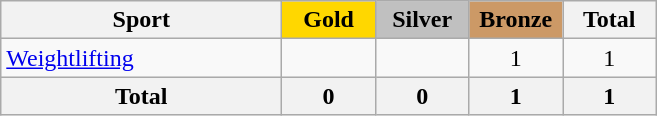<table class="wikitable sortable" style="text-align:center;">
<tr>
<th width=180>Sport</th>
<th scope="col" style="background:gold; width:55px;">Gold</th>
<th scope="col" style="background:silver; width:55px;">Silver</th>
<th scope="col" style="background:#cc9966; width:55px;">Bronze</th>
<th width=55>Total</th>
</tr>
<tr>
<td align=left><a href='#'>Weightlifting</a></td>
<td></td>
<td></td>
<td>1</td>
<td>1</td>
</tr>
<tr class="sortbottom">
<th>Total</th>
<th>0</th>
<th>0</th>
<th>1</th>
<th>1</th>
</tr>
</table>
